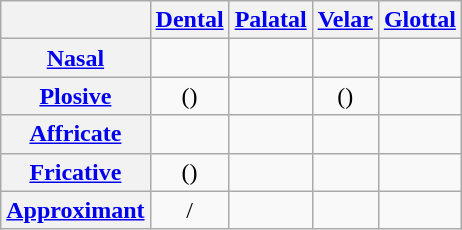<table class="wikitable" style="text-align:center;">
<tr>
<th></th>
<th><a href='#'>Dental</a></th>
<th><a href='#'>Palatal</a></th>
<th><a href='#'>Velar</a></th>
<th><a href='#'>Glottal</a></th>
</tr>
<tr>
<th><a href='#'>Nasal</a></th>
<td></td>
<td></td>
<td></td>
<td></td>
</tr>
<tr>
<th><a href='#'>Plosive</a></th>
<td> ()</td>
<td></td>
<td> ()</td>
<td></td>
</tr>
<tr>
<th><a href='#'>Affricate</a></th>
<td></td>
<td></td>
<td></td>
<td></td>
</tr>
<tr>
<th><a href='#'>Fricative</a></th>
<td> ()</td>
<td></td>
<td></td>
<td></td>
</tr>
<tr>
<th><a href='#'>Approximant</a></th>
<td> / </td>
<td></td>
<td></td>
<td></td>
</tr>
</table>
